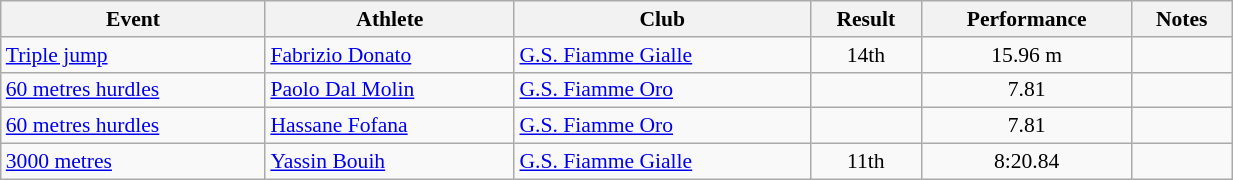<table class="wikitable" width=65% style="font-size:90%; text-align:left;">
<tr>
<th>Event</th>
<th>Athlete</th>
<th>Club</th>
<th>Result</th>
<th>Performance</th>
<th>Notes</th>
</tr>
<tr>
<td><a href='#'>Triple jump</a></td>
<td><a href='#'>Fabrizio Donato</a></td>
<td><a href='#'>G.S. Fiamme Gialle</a></td>
<td align=center>14th</td>
<td align=center>15.96 m</td>
<td align=center></td>
</tr>
<tr>
<td><a href='#'>60 metres hurdles</a></td>
<td><a href='#'>Paolo Dal Molin</a></td>
<td><a href='#'>G.S. Fiamme Oro</a></td>
<td align=center></td>
<td align=center>7.81</td>
<td align=center></td>
</tr>
<tr>
<td><a href='#'>60 metres hurdles</a></td>
<td><a href='#'>Hassane Fofana</a></td>
<td><a href='#'>G.S. Fiamme Oro</a></td>
<td align=center></td>
<td align=center>7.81</td>
<td align=center></td>
</tr>
<tr>
<td><a href='#'>3000 metres</a></td>
<td><a href='#'>Yassin Bouih</a></td>
<td><a href='#'>G.S. Fiamme Gialle</a></td>
<td align=center>11th</td>
<td align=center>8:20.84</td>
<td align=center></td>
</tr>
</table>
